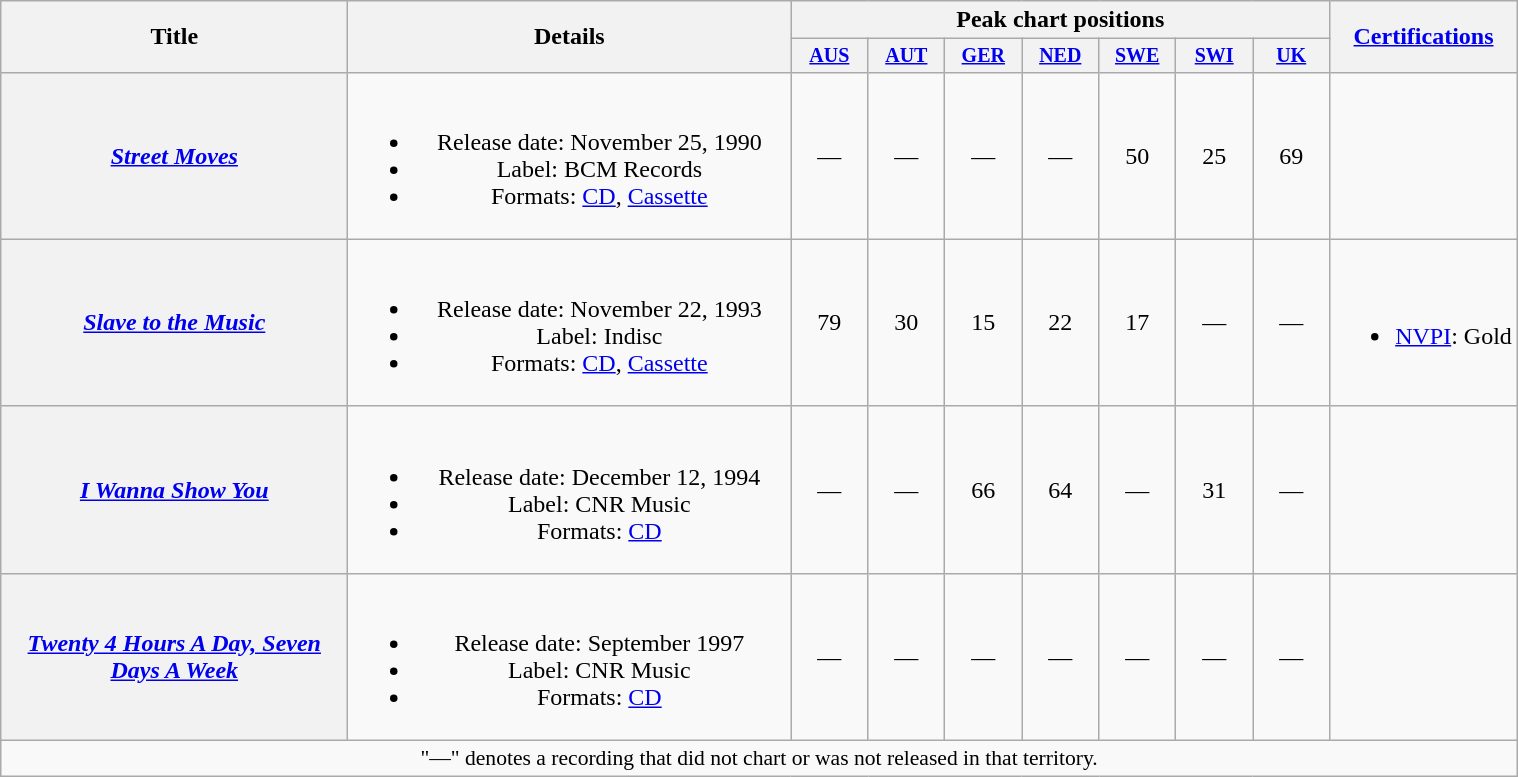<table class="wikitable plainrowheaders" style="text-align:center;">
<tr>
<th rowspan="2" style="width:14em;">Title</th>
<th rowspan="2" style="width:18em;">Details</th>
<th colspan="7">Peak chart positions</th>
<th rowspan="2"><a href='#'>Certifications</a></th>
</tr>
<tr style="font-size:smaller;">
<th style="width:45px;"><a href='#'>AUS</a><br></th>
<th style="width:45px;"><a href='#'>AUT</a><br></th>
<th style="width:45px;"><a href='#'>GER</a><br></th>
<th style="width:45px;"><a href='#'>NED</a><br></th>
<th style="width:45px;"><a href='#'>SWE</a><br></th>
<th style="width:45px;"><a href='#'>SWI</a><br></th>
<th style="width:45px;"><a href='#'>UK</a><br></th>
</tr>
<tr>
<th scope="row"><em><a href='#'>Street Moves</a></em></th>
<td><br><ul><li>Release date: November 25, 1990</li><li>Label: BCM Records</li><li>Formats: <a href='#'>CD</a>, <a href='#'>Cassette</a></li></ul></td>
<td>—</td>
<td>—</td>
<td>—</td>
<td>—</td>
<td>50</td>
<td>25</td>
<td>69</td>
<td></td>
</tr>
<tr>
<th scope="row"><em><a href='#'>Slave to the Music</a></em></th>
<td><br><ul><li>Release date: November 22, 1993</li><li>Label: Indisc</li><li>Formats: <a href='#'>CD</a>, <a href='#'>Cassette</a></li></ul></td>
<td>79</td>
<td>30</td>
<td>15</td>
<td>22</td>
<td>17</td>
<td>—</td>
<td>—</td>
<td><br><ul><li><a href='#'>NVPI</a>: Gold</li></ul></td>
</tr>
<tr>
<th scope="row"><em><a href='#'>I Wanna Show You</a></em></th>
<td><br><ul><li>Release date: December 12, 1994</li><li>Label: CNR Music</li><li>Formats: <a href='#'>CD</a></li></ul></td>
<td>—</td>
<td>—</td>
<td>66</td>
<td>64</td>
<td>—</td>
<td>31</td>
<td>—</td>
<td></td>
</tr>
<tr>
<th scope="row"><em><a href='#'>Twenty 4 Hours A Day, Seven Days A Week</a></em></th>
<td><br><ul><li>Release date: September 1997</li><li>Label: CNR Music</li><li>Formats: <a href='#'>CD</a></li></ul></td>
<td>—</td>
<td>—</td>
<td>—</td>
<td>—</td>
<td>—</td>
<td>—</td>
<td>—</td>
<td></td>
</tr>
<tr>
<td align="center" colspan="14" style="font-size:90%">"—" denotes a recording that did not chart or was not released in that territory.</td>
</tr>
</table>
